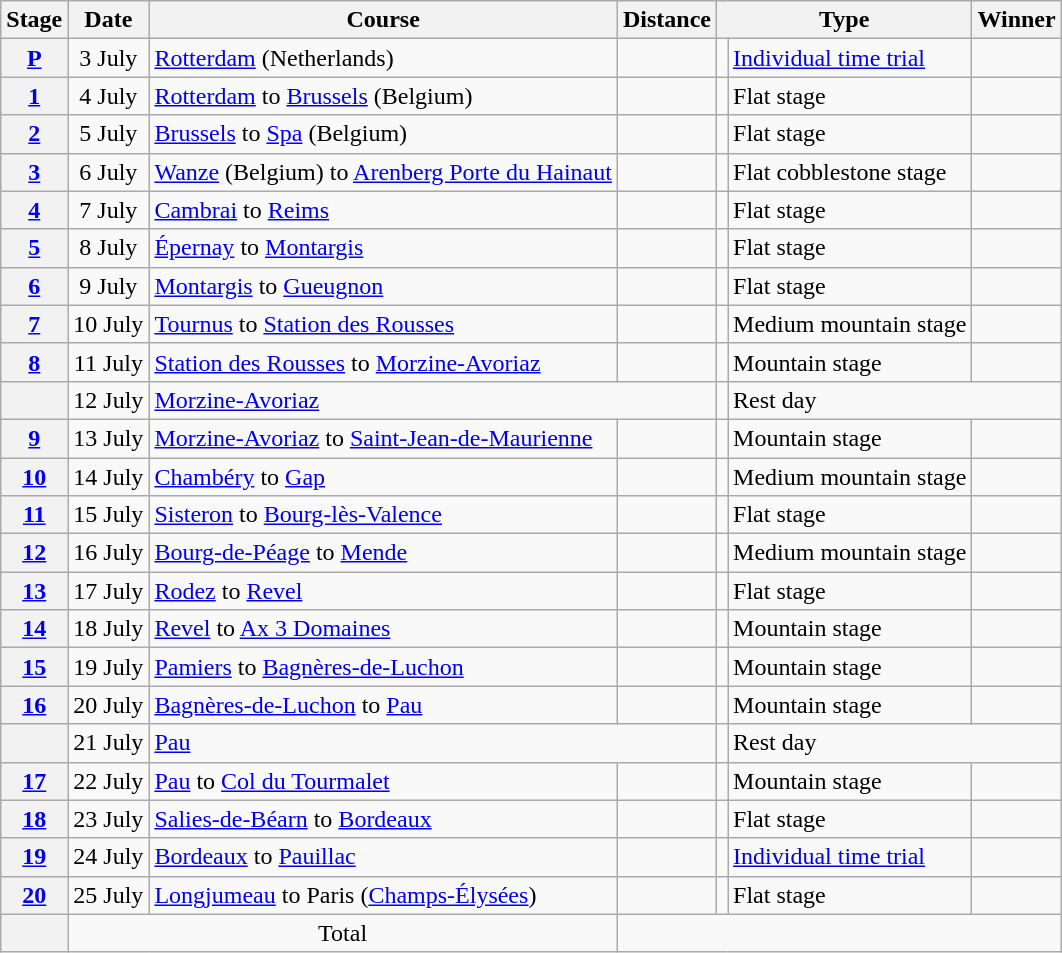<table class="wikitable">
<tr>
<th scope="col">Stage</th>
<th scope="col">Date</th>
<th scope="col">Course</th>
<th scope="col">Distance</th>
<th scope="col" colspan="2">Type</th>
<th scope="col">Winner</th>
</tr>
<tr>
<th scope="row"><a href='#'>P</a></th>
<td style="text-align:center;">3 July</td>
<td><a href='#'>Rotterdam</a> (Netherlands)</td>
<td style="text-align:center;"></td>
<td style="text-align:center;"></td>
<td><a href='#'>Individual time trial</a></td>
<td></td>
</tr>
<tr>
<th scope="row"><a href='#'>1</a></th>
<td style="text-align:center;">4 July</td>
<td><a href='#'>Rotterdam</a> to <a href='#'>Brussels</a> (Belgium)</td>
<td style="text-align:center;"></td>
<td></td>
<td>Flat stage</td>
<td></td>
</tr>
<tr>
<th scope="row"><a href='#'>2</a></th>
<td style="text-align:center;">5 July</td>
<td><a href='#'>Brussels</a> to <a href='#'>Spa</a> (Belgium)</td>
<td style="text-align:center;"></td>
<td></td>
<td>Flat stage</td>
<td></td>
</tr>
<tr>
<th scope="row"><a href='#'>3</a></th>
<td style="text-align:center;">6 July</td>
<td><a href='#'>Wanze</a> (Belgium) to <a href='#'>Arenberg Porte du Hainaut</a></td>
<td style="text-align:center;"></td>
<td></td>
<td>Flat cobblestone stage</td>
<td></td>
</tr>
<tr>
<th scope="row"><a href='#'>4</a></th>
<td style="text-align:center;">7 July</td>
<td><a href='#'>Cambrai</a> to <a href='#'>Reims</a></td>
<td style="text-align:center;"></td>
<td></td>
<td>Flat stage</td>
<td></td>
</tr>
<tr>
<th scope="row"><a href='#'>5</a></th>
<td style="text-align:center;">8 July</td>
<td><a href='#'>Épernay</a> to <a href='#'>Montargis</a></td>
<td style="text-align:center;"></td>
<td></td>
<td>Flat stage</td>
<td></td>
</tr>
<tr>
<th scope="row"><a href='#'>6</a></th>
<td style="text-align:center;">9 July</td>
<td><a href='#'>Montargis</a> to <a href='#'>Gueugnon</a></td>
<td style="text-align:center;"></td>
<td></td>
<td>Flat stage</td>
<td></td>
</tr>
<tr>
<th scope="row"><a href='#'>7</a></th>
<td style="text-align:center;">10 July</td>
<td><a href='#'>Tournus</a> to <a href='#'>Station des Rousses</a></td>
<td style="text-align:center;"></td>
<td></td>
<td>Medium mountain stage</td>
<td></td>
</tr>
<tr>
<th scope="row"><a href='#'>8</a></th>
<td style="text-align:center;">11 July</td>
<td><a href='#'>Station des Rousses</a> to <a href='#'>Morzine-Avoriaz</a></td>
<td style="text-align:center;"></td>
<td></td>
<td>Mountain stage</td>
<td></td>
</tr>
<tr>
<th scope="row"></th>
<td style="text-align:center;">12 July</td>
<td colspan="2"><a href='#'>Morzine-Avoriaz</a></td>
<td></td>
<td colspan="2">Rest day</td>
</tr>
<tr>
<th scope="row"><a href='#'>9</a></th>
<td style="text-align:center;">13 July</td>
<td><a href='#'>Morzine-Avoriaz</a> to <a href='#'>Saint-Jean-de-Maurienne</a></td>
<td style="text-align:center;"></td>
<td></td>
<td>Mountain stage</td>
<td></td>
</tr>
<tr>
<th scope="row"><a href='#'>10</a></th>
<td style="text-align:center;">14 July</td>
<td><a href='#'>Chambéry</a> to <a href='#'>Gap</a></td>
<td style="text-align:center;"></td>
<td></td>
<td>Medium mountain stage</td>
<td></td>
</tr>
<tr>
<th scope="row"><a href='#'>11</a></th>
<td style="text-align:center;">15 July</td>
<td><a href='#'>Sisteron</a> to <a href='#'>Bourg-lès-Valence</a></td>
<td style="text-align:center;"></td>
<td></td>
<td>Flat stage</td>
<td></td>
</tr>
<tr>
<th scope="row"><a href='#'>12</a></th>
<td style="text-align:center;">16 July</td>
<td><a href='#'>Bourg-de-Péage</a> to <a href='#'>Mende</a></td>
<td style="text-align:center;"></td>
<td></td>
<td>Medium mountain stage</td>
<td></td>
</tr>
<tr>
<th scope="row"><a href='#'>13</a></th>
<td style="text-align:center;">17 July</td>
<td><a href='#'>Rodez</a> to <a href='#'>Revel</a></td>
<td style="text-align:center;"></td>
<td></td>
<td>Flat stage</td>
<td></td>
</tr>
<tr>
<th scope="row"><a href='#'>14</a></th>
<td style="text-align:center;">18 July</td>
<td><a href='#'>Revel</a> to <a href='#'>Ax 3 Domaines</a></td>
<td style="text-align:center;"></td>
<td></td>
<td>Mountain stage</td>
<td></td>
</tr>
<tr>
<th scope="row"><a href='#'>15</a></th>
<td style="text-align:center;">19 July</td>
<td><a href='#'>Pamiers</a> to <a href='#'>Bagnères-de-Luchon</a></td>
<td style="text-align:center;"></td>
<td></td>
<td>Mountain stage</td>
<td></td>
</tr>
<tr>
<th scope="row"><a href='#'>16</a></th>
<td style="text-align:center;">20 July</td>
<td><a href='#'>Bagnères-de-Luchon</a> to <a href='#'>Pau</a></td>
<td style="text-align:center;"></td>
<td></td>
<td>Mountain stage</td>
<td></td>
</tr>
<tr>
<th scope="row"></th>
<td style="text-align:center;">21 July</td>
<td colspan="2"><a href='#'>Pau</a></td>
<td></td>
<td colspan="2">Rest day</td>
</tr>
<tr>
<th scope="row"><a href='#'>17</a></th>
<td style="text-align:center;">22 July</td>
<td><a href='#'>Pau</a> to <a href='#'>Col du Tourmalet</a></td>
<td style="text-align:center;"></td>
<td></td>
<td>Mountain stage</td>
<td></td>
</tr>
<tr>
<th scope="row"><a href='#'>18</a></th>
<td style="text-align:center;">23 July</td>
<td><a href='#'>Salies-de-Béarn</a> to <a href='#'>Bordeaux</a></td>
<td style="text-align:center;"></td>
<td></td>
<td>Flat stage</td>
<td></td>
</tr>
<tr>
<th scope="row"><a href='#'>19</a></th>
<td style="text-align:center;">24 July</td>
<td><a href='#'>Bordeaux</a> to <a href='#'>Pauillac</a></td>
<td style="text-align:center;"></td>
<td style="text-align:center;"></td>
<td><a href='#'>Individual time trial</a></td>
<td></td>
</tr>
<tr>
<th scope="row"><a href='#'>20</a></th>
<td style="text-align:center;">25 July</td>
<td><a href='#'>Longjumeau</a> to Paris (<a href='#'>Champs-Élysées</a>)</td>
<td style="text-align:center;"></td>
<td></td>
<td>Flat stage</td>
<td></td>
</tr>
<tr>
<th scope="row"></th>
<td colspan="2" style="text-align:center">Total</td>
<td colspan="4" style="text-align:center"></td>
</tr>
</table>
